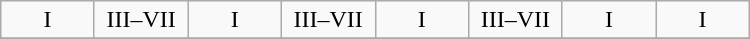<table class="wikitable" style="text-align:center; width:500px;">
<tr>
<td width=12%>I</td>
<td width=12%>III–VII</td>
<td width=12%>I</td>
<td width=12%>III–VII</td>
<td width=12%>I</td>
<td width=12%>III–VII</td>
<td width=12%>I</td>
<td width=12%>I</td>
</tr>
<tr>
</tr>
</table>
